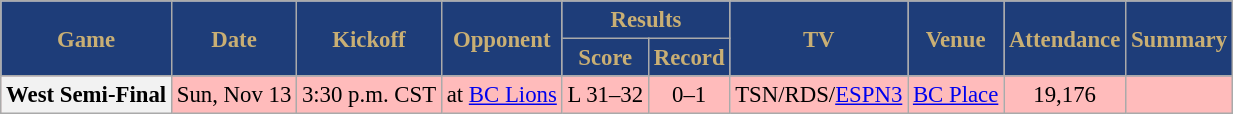<table class="wikitable" style="font-size: 95%;">
<tr>
<th style="background:#1E3D79;color:#C9AF74;" rowspan=2>Game</th>
<th style="background:#1E3D79;color:#C9AF74;" rowspan=2>Date</th>
<th style="background:#1E3D79;color:#C9AF74;" rowspan=2>Kickoff</th>
<th style="background:#1E3D79;color:#C9AF74;" rowspan=2>Opponent</th>
<th style="background:#1E3D79;color:#C9AF74;" colspan=2>Results</th>
<th style="background:#1E3D79;color:#C9AF74;" rowspan=2>TV</th>
<th style="background:#1E3D79;color:#C9AF74;" rowspan=2>Venue</th>
<th style="background:#1E3D79;color:#C9AF74;" rowspan=2>Attendance</th>
<th style="background:#1E3D79;color:#C9AF74;" rowspan=2>Summary</th>
</tr>
<tr>
<th style="background:#1E3D79;color:#C9AF74;">Score</th>
<th style="background:#1E3D79;color:#C9AF74;">Record</th>
</tr>
<tr align="center" bgcolor="#ffbbbb">
<th align="center"><strong>West Semi-Final</strong></th>
<td align="center">Sun, Nov 13</td>
<td align="center">3:30 p.m. CST</td>
<td align="center">at <a href='#'>BC Lions</a></td>
<td align="center">L 31–32</td>
<td align="center">0–1</td>
<td align="center">TSN/RDS/<a href='#'>ESPN3</a></td>
<td align="center"><a href='#'>BC Place</a></td>
<td align="center">19,176</td>
<td align="center"></td>
</tr>
</table>
